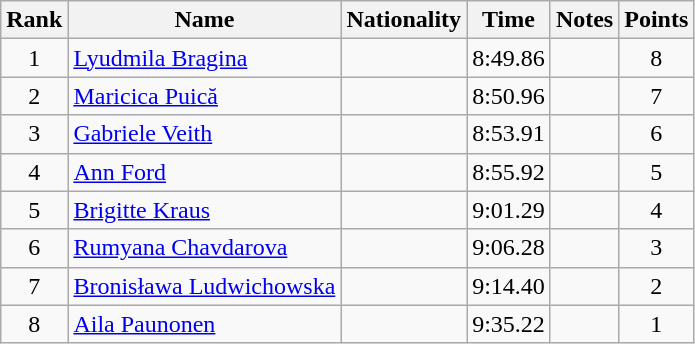<table class="wikitable sortable" style="text-align:center">
<tr>
<th>Rank</th>
<th>Name</th>
<th>Nationality</th>
<th>Time</th>
<th>Notes</th>
<th>Points</th>
</tr>
<tr>
<td>1</td>
<td align=left><a href='#'>Lyudmila Bragina</a></td>
<td align=left></td>
<td>8:49.86</td>
<td></td>
<td>8</td>
</tr>
<tr>
<td>2</td>
<td align=left><a href='#'>Maricica Puică</a></td>
<td align=left></td>
<td>8:50.96</td>
<td></td>
<td>7</td>
</tr>
<tr>
<td>3</td>
<td align=left><a href='#'>Gabriele Veith</a></td>
<td align=left></td>
<td>8:53.91</td>
<td></td>
<td>6</td>
</tr>
<tr>
<td>4</td>
<td align=left><a href='#'>Ann Ford</a></td>
<td align=left></td>
<td>8:55.92</td>
<td></td>
<td>5</td>
</tr>
<tr>
<td>5</td>
<td align=left><a href='#'>Brigitte Kraus</a></td>
<td align=left></td>
<td>9:01.29</td>
<td></td>
<td>4</td>
</tr>
<tr>
<td>6</td>
<td align=left><a href='#'>Rumyana Chavdarova</a></td>
<td align=left></td>
<td>9:06.28</td>
<td></td>
<td>3</td>
</tr>
<tr>
<td>7</td>
<td align=left><a href='#'>Bronisława Ludwichowska</a></td>
<td align=left></td>
<td>9:14.40</td>
<td></td>
<td>2</td>
</tr>
<tr>
<td>8</td>
<td align=left><a href='#'>Aila Paunonen</a></td>
<td align=left></td>
<td>9:35.22</td>
<td></td>
<td>1</td>
</tr>
</table>
